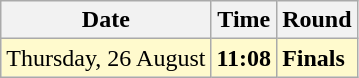<table class="wikitable">
<tr>
<th>Date</th>
<th>Time</th>
<th>Round</th>
</tr>
<tr style="background:lemonchiffon">
<td>Thursday, 26 August</td>
<td><strong>11:08</strong></td>
<td><strong>Finals</strong></td>
</tr>
</table>
